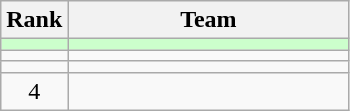<table class=wikitable style="text-align:center;">
<tr>
<th>Rank</th>
<th width=180>Team</th>
</tr>
<tr bgcolor=ccffcc>
<td></td>
<td align=left></td>
</tr>
<tr>
<td></td>
<td align=left></td>
</tr>
<tr>
<td></td>
<td align=left></td>
</tr>
<tr>
<td>4</td>
<td align=left></td>
</tr>
</table>
